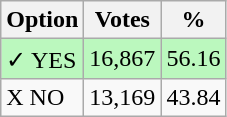<table class="wikitable">
<tr>
<th>Option</th>
<th>Votes</th>
<th>%</th>
</tr>
<tr>
<td style=background:#bbf8be>✓ YES</td>
<td style=background:#bbf8be>16,867</td>
<td style=background:#bbf8be>56.16</td>
</tr>
<tr>
<td>X NO</td>
<td>13,169</td>
<td>43.84</td>
</tr>
</table>
